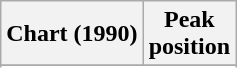<table class="wikitable sortable">
<tr>
<th align="left">Chart (1990)</th>
<th align="center">Peak<br>position</th>
</tr>
<tr>
</tr>
<tr>
</tr>
</table>
